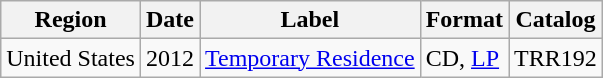<table class="wikitable">
<tr>
<th>Region</th>
<th>Date</th>
<th>Label</th>
<th>Format</th>
<th>Catalog</th>
</tr>
<tr>
<td>United States</td>
<td>2012</td>
<td><a href='#'>Temporary Residence</a></td>
<td>CD, <a href='#'>LP</a></td>
<td>TRR192</td>
</tr>
</table>
